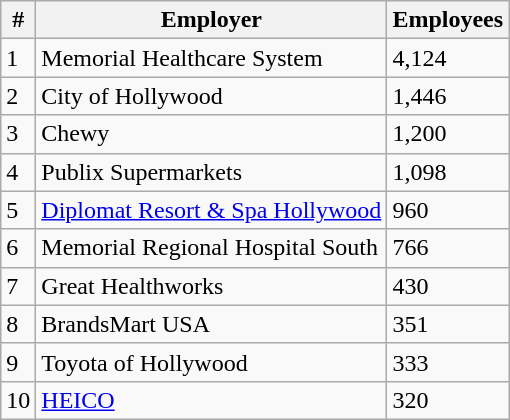<table class="wikitable">
<tr>
<th>#</th>
<th>Employer</th>
<th>Employees</th>
</tr>
<tr>
<td>1</td>
<td>Memorial Healthcare System</td>
<td>4,124</td>
</tr>
<tr>
<td>2</td>
<td>City of Hollywood</td>
<td>1,446</td>
</tr>
<tr>
<td>3</td>
<td>Chewy</td>
<td>1,200</td>
</tr>
<tr>
<td>4</td>
<td>Publix Supermarkets</td>
<td>1,098</td>
</tr>
<tr>
<td>5</td>
<td><a href='#'>Diplomat Resort & Spa Hollywood</a></td>
<td>960</td>
</tr>
<tr>
<td>6</td>
<td>Memorial Regional Hospital South</td>
<td>766</td>
</tr>
<tr>
<td>7</td>
<td>Great Healthworks</td>
<td>430</td>
</tr>
<tr>
<td>8</td>
<td>BrandsMart USA</td>
<td>351</td>
</tr>
<tr>
<td>9</td>
<td>Toyota of Hollywood</td>
<td>333</td>
</tr>
<tr>
<td>10</td>
<td><a href='#'>HEICO</a></td>
<td>320</td>
</tr>
</table>
